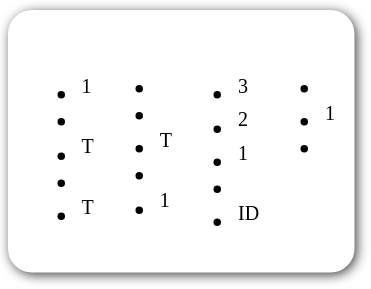<table style="border-radius:1em; box-shadow:0.1em 0.1em 0.5em rgba(0,0,0,0.75); background:white; border:1px solid white; margin:10px 0px; padding:5px;">
<tr style="vertical-align:top;">
<td><br><ul><li><sup>1</sup></li><li></li><li><sup>T</sup></li><li></li><li><sup>T</sup> </li></ul></td>
<td valign="top"><br><ul><li></li><li></li><li><sup>T</sup> </li><li></li><li><sup>1</sup></li></ul></td>
<td valign="top"><br><ul><li><sup>3</sup></li><li><sup>2</sup></li><li><sup>1</sup></li><li></li><li><sup>ID</sup></li></ul></td>
<td valign="top"><br><ul><li></li><li><sup>1</sup></li><li></li></ul></td>
<td></td>
</tr>
</table>
